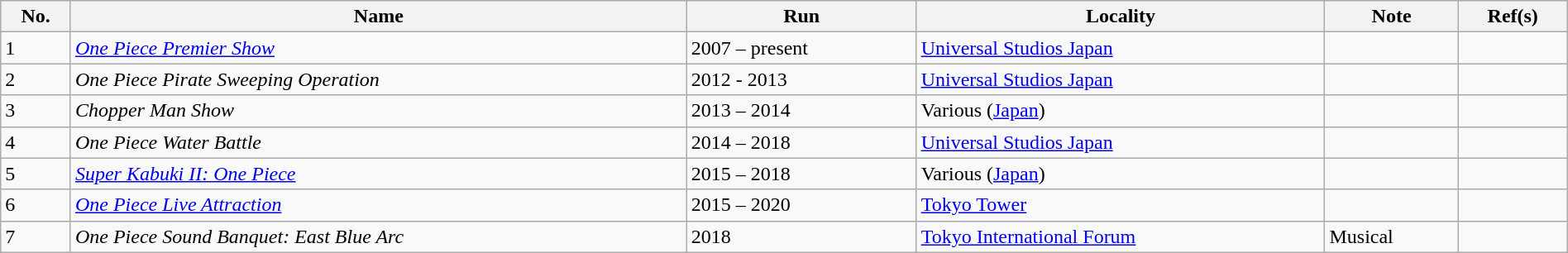<table class="wikitable" style="width:100%;" style="font-size: 100%;">
<tr style="text-align:center;">
<th>No.</th>
<th>Name</th>
<th>Run</th>
<th>Locality</th>
<th>Note</th>
<th>Ref(s)</th>
</tr>
<tr>
<td>1</td>
<td><em><a href='#'>One Piece Premier Show</a></em></td>
<td>2007 – present</td>
<td><a href='#'>Universal Studios Japan</a></td>
<td></td>
<td></td>
</tr>
<tr>
<td>2</td>
<td><em>One Piece Pirate Sweeping Operation</em></td>
<td>2012 - 2013</td>
<td><a href='#'>Universal Studios Japan</a></td>
<td></td>
<td></td>
</tr>
<tr>
<td>3</td>
<td><em>Chopper Man Show</em></td>
<td>2013 – 2014</td>
<td>Various (<a href='#'>Japan</a>)</td>
<td></td>
<td></td>
</tr>
<tr>
<td>4</td>
<td><em>One Piece Water Battle </em></td>
<td>2014 – 2018</td>
<td><a href='#'>Universal Studios Japan</a></td>
<td></td>
<td></td>
</tr>
<tr>
<td>5</td>
<td><em><a href='#'>Super Kabuki II: One Piece</a></em></td>
<td>2015 – 2018</td>
<td>Various (<a href='#'>Japan</a>)</td>
<td></td>
<td></td>
</tr>
<tr>
<td>6</td>
<td><em><a href='#'>One Piece Live Attraction</a></em></td>
<td>2015 – 2020</td>
<td><a href='#'>Tokyo Tower</a></td>
<td></td>
<td></td>
</tr>
<tr>
<td>7</td>
<td><em>One Piece Sound Banquet: East Blue Arc</em></td>
<td>2018</td>
<td><a href='#'>Tokyo International Forum</a></td>
<td>Musical</td>
<td></td>
</tr>
</table>
